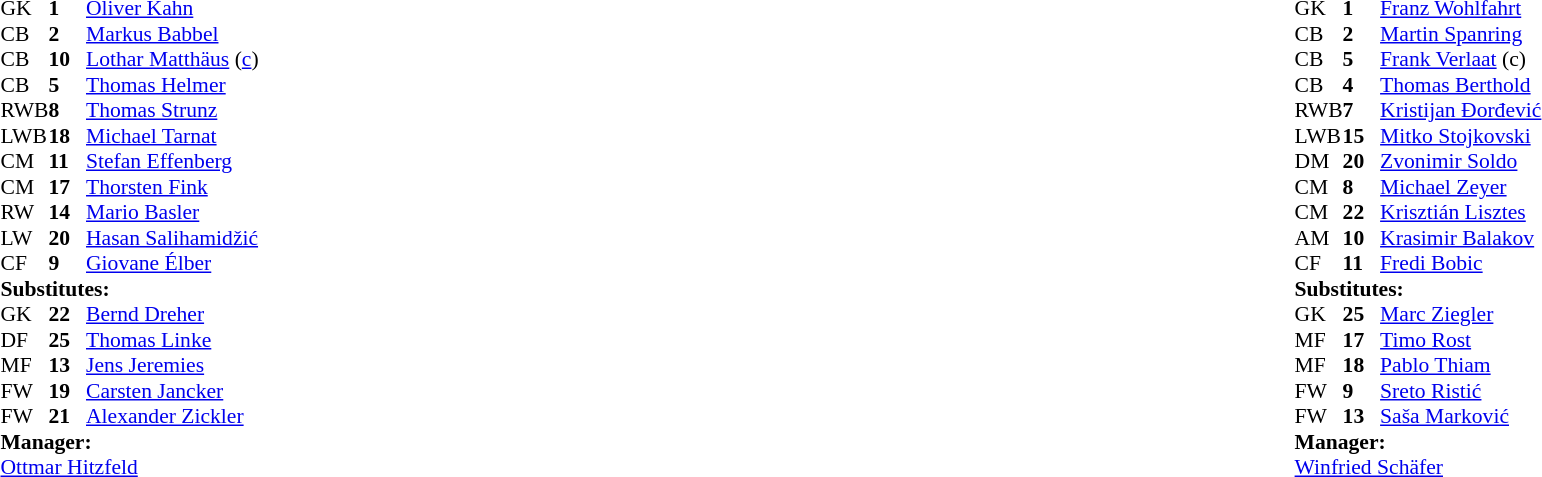<table width="100%">
<tr>
<td valign="top" width="40%"><br><table style="font-size:90%" cellspacing="0" cellpadding="0">
<tr>
<th width=25></th>
<th width=25></th>
</tr>
<tr>
<td>GK</td>
<td><strong>1</strong></td>
<td> <a href='#'>Oliver Kahn</a></td>
</tr>
<tr>
<td>CB</td>
<td><strong>2</strong></td>
<td> <a href='#'>Markus Babbel</a></td>
</tr>
<tr>
<td>CB</td>
<td><strong>10</strong></td>
<td> <a href='#'>Lothar Matthäus</a> (<a href='#'>c</a>)</td>
<td></td>
<td></td>
</tr>
<tr>
<td>CB</td>
<td><strong>5</strong></td>
<td> <a href='#'>Thomas Helmer</a></td>
</tr>
<tr>
<td>RWB</td>
<td><strong>8</strong></td>
<td> <a href='#'>Thomas Strunz</a></td>
</tr>
<tr>
<td>LWB</td>
<td><strong>18</strong></td>
<td> <a href='#'>Michael Tarnat</a></td>
</tr>
<tr>
<td>CM</td>
<td><strong>11</strong></td>
<td> <a href='#'>Stefan Effenberg</a></td>
</tr>
<tr>
<td>CM</td>
<td><strong>17</strong></td>
<td> <a href='#'>Thorsten Fink</a></td>
</tr>
<tr>
<td>RW</td>
<td><strong>14</strong></td>
<td> <a href='#'>Mario Basler</a></td>
<td></td>
<td></td>
</tr>
<tr>
<td>LW</td>
<td><strong>20</strong></td>
<td> <a href='#'>Hasan Salihamidžić</a></td>
</tr>
<tr>
<td>CF</td>
<td><strong>9</strong></td>
<td> <a href='#'>Giovane Élber</a></td>
<td></td>
<td></td>
</tr>
<tr>
<td colspan=3><strong>Substitutes:</strong></td>
</tr>
<tr>
<td>GK</td>
<td><strong>22</strong></td>
<td> <a href='#'>Bernd Dreher</a></td>
</tr>
<tr>
<td>DF</td>
<td><strong>25</strong></td>
<td> <a href='#'>Thomas Linke</a></td>
</tr>
<tr>
<td>MF</td>
<td><strong>13</strong></td>
<td> <a href='#'>Jens Jeremies</a></td>
<td></td>
<td></td>
</tr>
<tr>
<td>FW</td>
<td><strong>19</strong></td>
<td> <a href='#'>Carsten Jancker</a></td>
<td></td>
<td></td>
</tr>
<tr>
<td>FW</td>
<td><strong>21</strong></td>
<td> <a href='#'>Alexander Zickler</a></td>
<td></td>
<td></td>
</tr>
<tr>
<td colspan=3><strong>Manager:</strong></td>
</tr>
<tr>
<td colspan=3> <a href='#'>Ottmar Hitzfeld</a></td>
</tr>
</table>
</td>
<td valign="top"></td>
<td valign="top" width="50%"><br><table style="font-size:90%; margin:auto" cellspacing="0" cellpadding="0">
<tr>
<th width=25></th>
<th width=25></th>
</tr>
<tr>
<td>GK</td>
<td><strong>1</strong></td>
<td> <a href='#'>Franz Wohlfahrt</a></td>
</tr>
<tr>
<td>CB</td>
<td><strong>2</strong></td>
<td> <a href='#'>Martin Spanring</a></td>
<td></td>
<td></td>
</tr>
<tr>
<td>CB</td>
<td><strong>5</strong></td>
<td> <a href='#'>Frank Verlaat</a> (c)</td>
<td></td>
<td></td>
</tr>
<tr>
<td>CB</td>
<td><strong>4</strong></td>
<td> <a href='#'>Thomas Berthold</a></td>
</tr>
<tr>
<td>RWB</td>
<td><strong>7</strong></td>
<td> <a href='#'>Kristijan Đorđević</a></td>
</tr>
<tr>
<td>LWB</td>
<td><strong>15</strong></td>
<td> <a href='#'>Mitko Stojkovski</a></td>
</tr>
<tr>
<td>DM</td>
<td><strong>20</strong></td>
<td> <a href='#'>Zvonimir Soldo</a></td>
</tr>
<tr>
<td>CM</td>
<td><strong>8</strong></td>
<td> <a href='#'>Michael Zeyer</a></td>
<td></td>
<td></td>
</tr>
<tr>
<td>CM</td>
<td><strong>22</strong></td>
<td> <a href='#'>Krisztián Lisztes</a></td>
</tr>
<tr>
<td>AM</td>
<td><strong>10</strong></td>
<td> <a href='#'>Krasimir Balakov</a></td>
</tr>
<tr>
<td>CF</td>
<td><strong>11</strong></td>
<td> <a href='#'>Fredi Bobic</a></td>
</tr>
<tr>
<td colspan=3><strong>Substitutes:</strong></td>
</tr>
<tr>
<td>GK</td>
<td><strong>25</strong></td>
<td> <a href='#'>Marc Ziegler</a></td>
</tr>
<tr>
<td>MF</td>
<td><strong>17</strong></td>
<td> <a href='#'>Timo Rost</a></td>
<td></td>
<td></td>
</tr>
<tr>
<td>MF</td>
<td><strong>18</strong></td>
<td> <a href='#'>Pablo Thiam</a></td>
<td></td>
<td></td>
</tr>
<tr>
<td>FW</td>
<td><strong>9</strong></td>
<td> <a href='#'>Sreto Ristić</a></td>
<td></td>
<td></td>
</tr>
<tr>
<td>FW</td>
<td><strong>13</strong></td>
<td> <a href='#'>Saša Marković</a></td>
</tr>
<tr>
<td colspan=3><strong>Manager:</strong></td>
</tr>
<tr>
<td colspan=3> <a href='#'>Winfried Schäfer</a></td>
</tr>
</table>
</td>
</tr>
</table>
